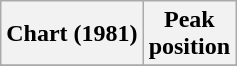<table class="wikitable sortable">
<tr>
<th>Chart (1981)</th>
<th>Peak<br>position</th>
</tr>
<tr>
</tr>
</table>
